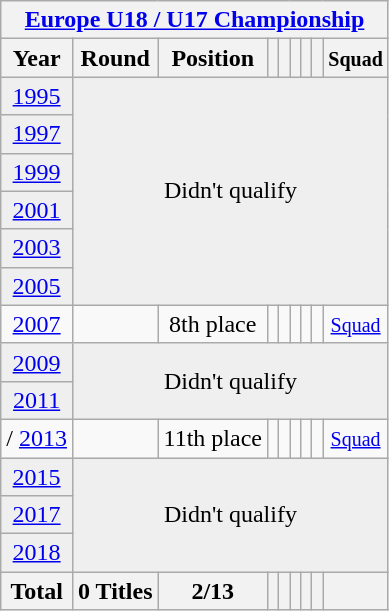<table class="wikitable" style="text-align: center;">
<tr>
<th colspan=9><a href='#'>Europe U18 / U17 Championship</a></th>
</tr>
<tr>
<th>Year</th>
<th>Round</th>
<th>Position</th>
<th></th>
<th></th>
<th></th>
<th></th>
<th></th>
<th><small>Squad</small></th>
</tr>
<tr bgcolor="efefef">
<td> <a href='#'>1995</a></td>
<td colspan="9" rowspan="6">Didn't qualify</td>
</tr>
<tr bgcolor="efefef">
<td> <a href='#'>1997</a></td>
</tr>
<tr bgcolor="efefef">
<td> <a href='#'>1999</a></td>
</tr>
<tr bgcolor="efefef">
<td> <a href='#'>2001</a></td>
</tr>
<tr bgcolor="efefef">
<td> <a href='#'>2003</a></td>
</tr>
<tr bgcolor="efefef">
<td> <a href='#'>2005</a></td>
</tr>
<tr>
<td> <a href='#'>2007</a></td>
<td></td>
<td>8th place</td>
<td></td>
<td></td>
<td></td>
<td></td>
<td></td>
<td><small> <a href='#'>Squad</a></small></td>
</tr>
<tr bgcolor="efefef">
<td> <a href='#'>2009</a></td>
<td colspan="8" rowspan="2">Didn't qualify</td>
</tr>
<tr bgcolor="efefef">
<td> <a href='#'>2011</a></td>
</tr>
<tr>
<td>/ <a href='#'>2013</a></td>
<td></td>
<td>11th place</td>
<td></td>
<td></td>
<td></td>
<td></td>
<td></td>
<td><small> <a href='#'>Squad</a></small></td>
</tr>
<tr bgcolor="efefef">
<td> <a href='#'>2015</a></td>
<td colspan="8" rowspan="3">Didn't qualify</td>
</tr>
<tr bgcolor="efefef">
<td> <a href='#'>2017</a></td>
</tr>
<tr bgcolor="efefef">
<td> <a href='#'>2018</a></td>
</tr>
<tr>
<th>Total</th>
<th>0 Titles</th>
<th>2/13</th>
<th></th>
<th></th>
<th></th>
<th></th>
<th></th>
<th></th>
</tr>
</table>
